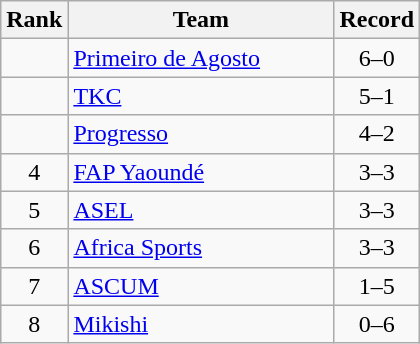<table class=wikitable style="text-align:center;">
<tr>
<th>Rank</th>
<th width=170>Team</th>
<th>Record</th>
</tr>
<tr>
<td></td>
<td align=left> <a href='#'>Primeiro de Agosto</a></td>
<td>6–0</td>
</tr>
<tr>
<td></td>
<td align=left> <a href='#'>TKC</a></td>
<td>5–1</td>
</tr>
<tr>
<td></td>
<td align=left> <a href='#'>Progresso</a></td>
<td>4–2</td>
</tr>
<tr>
<td>4</td>
<td align=left> <a href='#'>FAP Yaoundé</a></td>
<td>3–3</td>
</tr>
<tr>
<td>5</td>
<td align=left> <a href='#'>ASEL</a></td>
<td>3–3</td>
</tr>
<tr>
<td>6</td>
<td align=left> <a href='#'>Africa Sports</a></td>
<td>3–3</td>
</tr>
<tr>
<td>7</td>
<td align=left> <a href='#'>ASCUM</a></td>
<td>1–5</td>
</tr>
<tr>
<td>8</td>
<td align=left> <a href='#'>Mikishi</a></td>
<td>0–6</td>
</tr>
</table>
